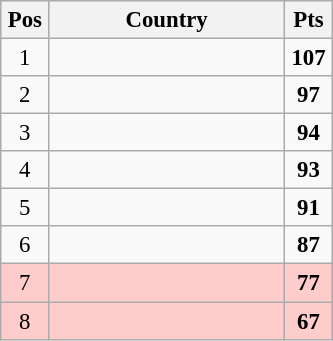<table class="wikitable" style="text-align: center; font-size:95%">
<tr>
<th style="width:25px;">Pos</th>
<th style="width:150px;">Country</th>
<th style="width:25px;">Pts</th>
</tr>
<tr>
<td>1</td>
<td align="left"></td>
<td><strong>107</strong></td>
</tr>
<tr>
<td>2</td>
<td align="left"></td>
<td><strong>97</strong></td>
</tr>
<tr>
<td>3</td>
<td align="left"></td>
<td><strong>94</strong></td>
</tr>
<tr>
<td>4</td>
<td align="left"></td>
<td><strong>93</strong></td>
</tr>
<tr>
<td>5</td>
<td align="left"></td>
<td><strong>91</strong></td>
</tr>
<tr>
<td>6</td>
<td align="left"></td>
<td><strong>87</strong></td>
</tr>
<tr bgcolor=ffcccc>
<td>7</td>
<td align="left"></td>
<td><strong>77</strong></td>
</tr>
<tr bgcolor=ffcccc>
<td>8</td>
<td align="left"></td>
<td><strong>67</strong></td>
</tr>
</table>
